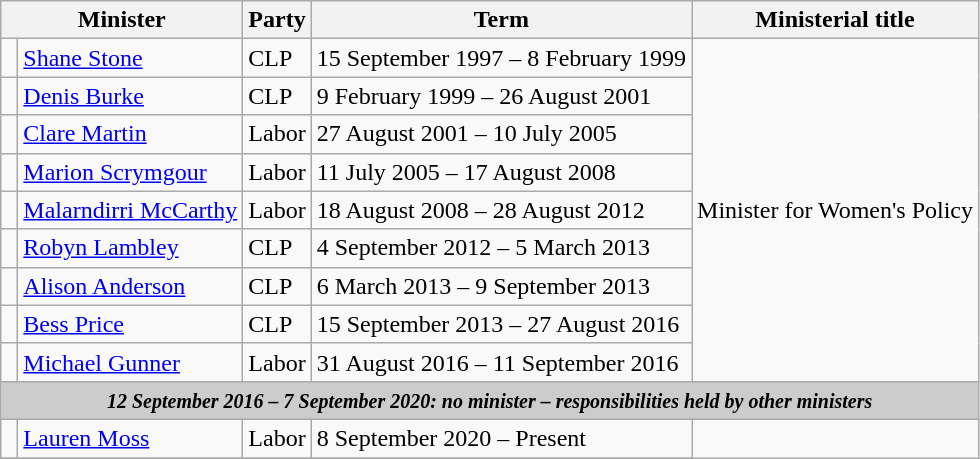<table class="sortable wikitable">
<tr>
<th colspan=2>Minister</th>
<th>Party</th>
<th>Term </th>
<th>Ministerial title</th>
</tr>
<tr>
<td> </td>
<td><a href='#'>Shane Stone</a></td>
<td>CLP</td>
<td>15 September 1997 – 8 February 1999</td>
<td rowspan="9">Minister for Women's Policy</td>
</tr>
<tr>
<td> </td>
<td><a href='#'>Denis Burke</a></td>
<td>CLP</td>
<td>9 February 1999 – 26 August 2001</td>
</tr>
<tr>
<td> </td>
<td><a href='#'>Clare Martin</a></td>
<td>Labor</td>
<td>27 August 2001 – 10 July 2005</td>
</tr>
<tr>
<td> </td>
<td><a href='#'>Marion Scrymgour</a></td>
<td>Labor</td>
<td>11 July 2005 – 17 August 2008</td>
</tr>
<tr>
<td> </td>
<td><a href='#'>Malarndirri McCarthy</a></td>
<td>Labor</td>
<td>18 August 2008 – 28 August 2012</td>
</tr>
<tr>
<td> </td>
<td><a href='#'>Robyn Lambley</a></td>
<td>CLP</td>
<td>4 September 2012 – 5 March 2013</td>
</tr>
<tr>
<td> </td>
<td><a href='#'>Alison Anderson</a></td>
<td>CLP</td>
<td>6 March 2013 – 9 September 2013</td>
</tr>
<tr>
<td> </td>
<td><a href='#'>Bess Price</a></td>
<td>CLP</td>
<td>15 September 2013 – 27 August 2016</td>
</tr>
<tr>
<td> </td>
<td><a href='#'>Michael Gunner</a></td>
<td>Labor</td>
<td>31 August 2016 – 11 September 2016</td>
</tr>
<tr>
<th colspan=5 style="background: #cccccc;"><small><strong><em>12 September 2016 – 7 September 2020: no minister – responsibilities held by other ministers</em></strong></small></th>
</tr>
<tr>
<td> </td>
<td><a href='#'>Lauren Moss</a></td>
<td>Labor</td>
<td>8 September 2020 – Present</td>
</tr>
<tr>
</tr>
</table>
